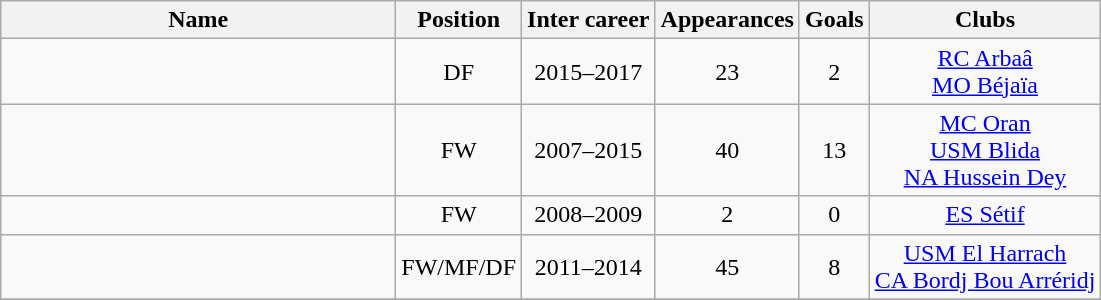<table class="wikitable sortable" style="text-align: center;">
<tr>
<th style="width:16em">Name</th>
<th>Position</th>
<th>Inter career</th>
<th>Appearances</th>
<th>Goals</th>
<th>Clubs</th>
</tr>
<tr>
<td align="left"></td>
<td>DF</td>
<td>2015–2017</td>
<td>23</td>
<td>2</td>
<td><a href='#'>RC Arbaâ</a><br><a href='#'>MO Béjaïa</a></td>
</tr>
<tr>
<td align="left"></td>
<td>FW</td>
<td>2007–2015</td>
<td>40</td>
<td>13</td>
<td><a href='#'>MC Oran</a><br><a href='#'>USM Blida</a><br><a href='#'>NA Hussein Dey</a></td>
</tr>
<tr>
<td align="left"></td>
<td>FW</td>
<td>2008–2009</td>
<td>2</td>
<td>0</td>
<td><a href='#'>ES Sétif</a></td>
</tr>
<tr>
<td align="left"></td>
<td>FW/MF/DF</td>
<td>2011–2014</td>
<td>45</td>
<td>8</td>
<td><a href='#'>USM El Harrach</a><br><a href='#'>CA Bordj Bou Arréridj</a></td>
</tr>
<tr>
</tr>
</table>
